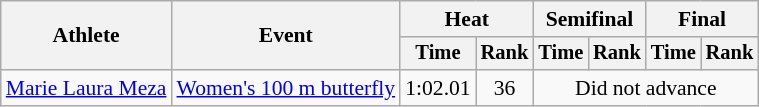<table class=wikitable style="font-size:90%">
<tr>
<th rowspan="2">Athlete</th>
<th rowspan="2">Event</th>
<th colspan="2">Heat</th>
<th colspan="2">Semifinal</th>
<th colspan="2">Final</th>
</tr>
<tr style="font-size:95%">
<th>Time</th>
<th>Rank</th>
<th>Time</th>
<th>Rank</th>
<th>Time</th>
<th>Rank</th>
</tr>
<tr align=center>
<td align=left><a href='#'>Marie Laura Meza</a></td>
<td align=left><a href='#'>Women's 100 m butterfly</a></td>
<td>1:02.01</td>
<td>36</td>
<td colspan=4>Did not advance</td>
</tr>
</table>
